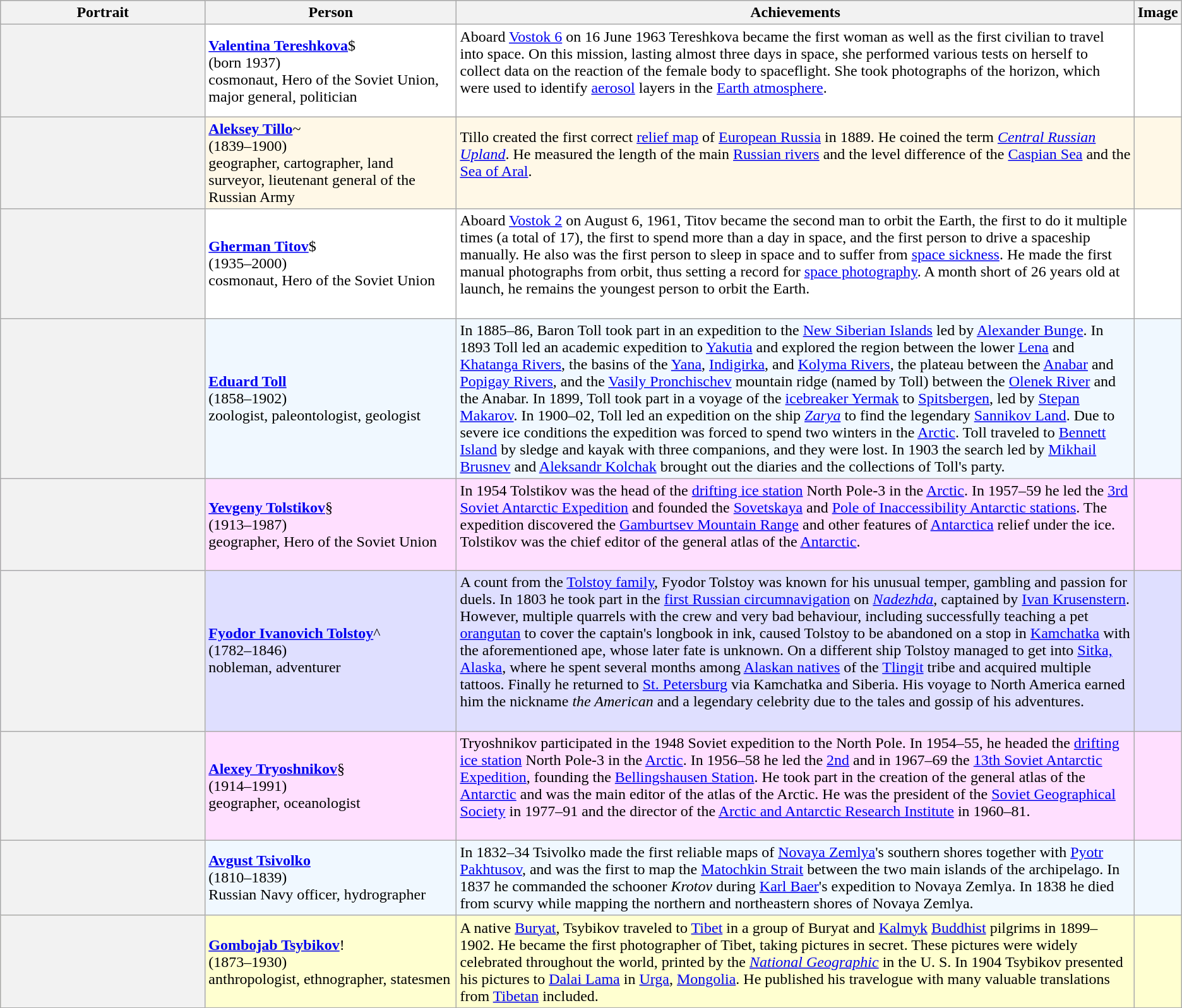<table class="wikitable">
<tr style="background:#ccc;">
<th scope="col" width=18%>Portrait</th>
<th scope="col" width=22%>Person</th>
<th scope="col" width=60%>Achievements</th>
<th scope="col">Image</th>
</tr>
<tr style="background:#FFFFFF;">
<th scope="row" align=center></th>
<td><strong><a href='#'>Valentina Tereshkova</a></strong>$<br>(born 1937)<br>cosmonaut, Hero of the Soviet Union, major general, politician</td>
<td>Aboard <a href='#'>Vostok 6</a> on 16 June 1963 Tereshkova became the first woman as well as the first civilian to travel into space. On this mission, lasting almost three days in space, she performed various tests on herself to collect data on the reaction of the female body to spaceflight. She took photographs of the horizon, which were used to identify <a href='#'>aerosol</a> layers in the <a href='#'>Earth atmosphere</a>.<br><br></td>
<td align=center></td>
</tr>
<tr style="background:#fff8e7;">
<th scope="row" align=center></th>
<td><strong><a href='#'>Aleksey Tillo</a></strong>~<br>(1839–1900)<br>geographer, cartographer, land surveyor, lieutenant general of the Russian Army</td>
<td>Tillo created the first correct <a href='#'>relief map</a> of <a href='#'>European Russia</a> in 1889. He coined the term <em><a href='#'>Central Russian Upland</a></em>. He measured the length of the main <a href='#'>Russian rivers</a> and the level difference of the <a href='#'>Caspian Sea</a> and the <a href='#'>Sea of Aral</a>.<br><br></td>
<td align=center></td>
</tr>
<tr style="background:#FFFFFF;">
<th scope="row" align=center></th>
<td><strong><a href='#'>Gherman Titov</a></strong>$<br>(1935–2000)<br>cosmonaut, Hero of the Soviet Union</td>
<td>Aboard <a href='#'>Vostok 2</a> on August 6, 1961, Titov became the second man to orbit the Earth, the first to do it multiple times (a total of 17), the first to spend more than a day in space, and the first person to drive a spaceship manually. He also was the first person to sleep in space and to suffer from <a href='#'>space sickness</a>. He made the first manual photographs from orbit, thus setting a record for <a href='#'>space photography</a>. A month short of 26 years old at launch, he remains the youngest person to orbit the Earth.<br><br></td>
<td align=center></td>
</tr>
<tr style="background:#f0f8ff;">
<th scope="row" align=center></th>
<td><strong><a href='#'>Eduard Toll</a></strong><br>(1858–1902)<br>zoologist, paleontologist, geologist</td>
<td>In 1885–86, Baron Toll took part in an expedition to the <a href='#'>New Siberian Islands</a> led by <a href='#'>Alexander Bunge</a>. In 1893 Toll led an academic expedition to <a href='#'>Yakutia</a> and explored the region between the lower <a href='#'>Lena</a> and <a href='#'>Khatanga Rivers</a>, the basins of the <a href='#'>Yana</a>, <a href='#'>Indigirka</a>, and <a href='#'>Kolyma Rivers</a>, the plateau between the <a href='#'>Anabar</a> and <a href='#'>Popigay Rivers</a>, and the <a href='#'>Vasily Pronchischev</a> mountain ridge (named by Toll) between the <a href='#'>Olenek River</a> and the Anabar. In 1899, Toll took part in a voyage of the <a href='#'>icebreaker Yermak</a> to <a href='#'>Spitsbergen</a>, led by <a href='#'>Stepan Makarov</a>. In 1900–02, Toll led an expedition on the ship <em><a href='#'>Zarya</a></em> to find the legendary <a href='#'>Sannikov Land</a>. Due to severe ice conditions the expedition was forced to spend two winters in the <a href='#'>Arctic</a>. Toll traveled to <a href='#'>Bennett Island</a> by sledge and kayak with three companions, and they were lost. In 1903 the search led by <a href='#'>Mikhail Brusnev</a> and <a href='#'>Aleksandr Kolchak</a> brought out the diaries and the collections of Toll's party.</td>
<td align=center></td>
</tr>
<tr style="background:#ffdfff;">
<th scope="row"></th>
<td><strong><a href='#'>Yevgeny Tolstikov</a></strong>§<br>(1913–1987)<br>geographer, Hero of the Soviet Union</td>
<td>In 1954 Tolstikov was the head of the <a href='#'>drifting ice station</a> North Pole-3 in the <a href='#'>Arctic</a>. In 1957–59 he led the <a href='#'>3rd Soviet Antarctic Expedition</a> and founded the <a href='#'>Sovetskaya</a> and <a href='#'>Pole of Inaccessibility Antarctic stations</a>. The expedition discovered the <a href='#'>Gamburtsev Mountain Range</a> and other features of <a href='#'>Antarctica</a> relief under the ice. Tolstikov was the chief editor of the general atlas of the <a href='#'>Antarctic</a>.<br><br></td>
<td align=center></td>
</tr>
<tr style="background:#dfdfff;">
<th scope="row" align=center></th>
<td><strong><a href='#'>Fyodor Ivanovich Tolstoy</a></strong>^<br>(1782–1846)<br>nobleman, adventurer</td>
<td>A count from the <a href='#'>Tolstoy family</a>, Fyodor Tolstoy was known for his unusual temper, gambling and passion for duels. In 1803 he took part in the <a href='#'>first Russian circumnavigation</a> on <a href='#'><em>Nadezhda</em></a>, captained by <a href='#'>Ivan Krusenstern</a>. However, multiple quarrels with the crew and very bad behaviour, including successfully teaching a pet <a href='#'>orangutan</a> to cover the captain's longbook in ink, caused Tolstoy to be abandoned on a stop in <a href='#'>Kamchatka</a> with the aforementioned ape, whose later fate is unknown. On a different ship Tolstoy managed to get into <a href='#'>Sitka, Alaska</a>, where he spent several months among <a href='#'>Alaskan natives</a> of the <a href='#'>Tlingit</a> tribe and acquired multiple tattoos. Finally he returned to <a href='#'>St. Petersburg</a> via Kamchatka and Siberia. His voyage to North America earned him the nickname <em>the American</em> and a legendary celebrity due to the tales and gossip of his adventures.<br><br></td>
<td align=center></td>
</tr>
<tr style="background:#ffdfff;">
<th scope="row" align=center></th>
<td><strong><a href='#'>Alexey Tryoshnikov</a></strong>§<br>(1914–1991)<br>geographer, oceanologist</td>
<td>Tryoshnikov participated in the 1948 Soviet expedition to the North Pole. In 1954–55, he headed the <a href='#'>drifting ice station</a> North Pole-3 in the <a href='#'>Arctic</a>. In 1956–58 he led the <a href='#'>2nd</a> and in 1967–69 the <a href='#'>13th Soviet Antarctic Expedition</a>, founding the <a href='#'>Bellingshausen Station</a>. He took part in the creation of the general atlas of the <a href='#'>Antarctic</a> and was the main editor of the atlas of the Arctic. He was the president of the <a href='#'>Soviet Geographical Society</a> in 1977–91 and the director of the <a href='#'>Arctic and Antarctic Research Institute</a> in 1960–81.<br><br></td>
<td align=center></td>
</tr>
<tr style="background:#f0f8ff;">
<th scope="row" align=center></th>
<td><strong><a href='#'>Avgust Tsivolko</a></strong><br>(1810–1839)<br>Russian Navy officer, hydrographer</td>
<td>In 1832–34 Tsivolko made the first reliable maps of <a href='#'>Novaya Zemlya</a>'s southern shores together with <a href='#'>Pyotr Pakhtusov</a>, and was the first to map the <a href='#'>Matochkin Strait</a> between the two main islands of the archipelago. In 1837 he commanded the schooner <em>Krotov</em> during <a href='#'>Karl Baer</a>'s expedition to Novaya Zemlya. In 1838 he died from scurvy while mapping the northern and northeastern shores of Novaya Zemlya.</td>
<td align=center></td>
</tr>
<tr style="background:#ffffd0;">
<th scope="row" align=center></th>
<td><strong><a href='#'>Gombojab Tsybikov</a></strong>!<br>(1873–1930)<br>anthropologist, ethnographer, statesmen</td>
<td>A native <a href='#'>Buryat</a>, Tsybikov traveled to <a href='#'>Tibet</a> in a group of Buryat and <a href='#'>Kalmyk</a> <a href='#'>Buddhist</a> pilgrims in 1899–1902. He became the first photographer of Tibet, taking pictures in secret. These pictures were widely celebrated throughout the world, printed by the <em><a href='#'>National Geographic</a></em> in the U. S. In 1904 Tsybikov presented his pictures to <a href='#'>Dalai Lama</a> in <a href='#'>Urga</a>, <a href='#'>Mongolia</a>. He published his travelogue with many valuable translations from <a href='#'>Tibetan</a> included.</td>
<td align=center></td>
</tr>
</table>
